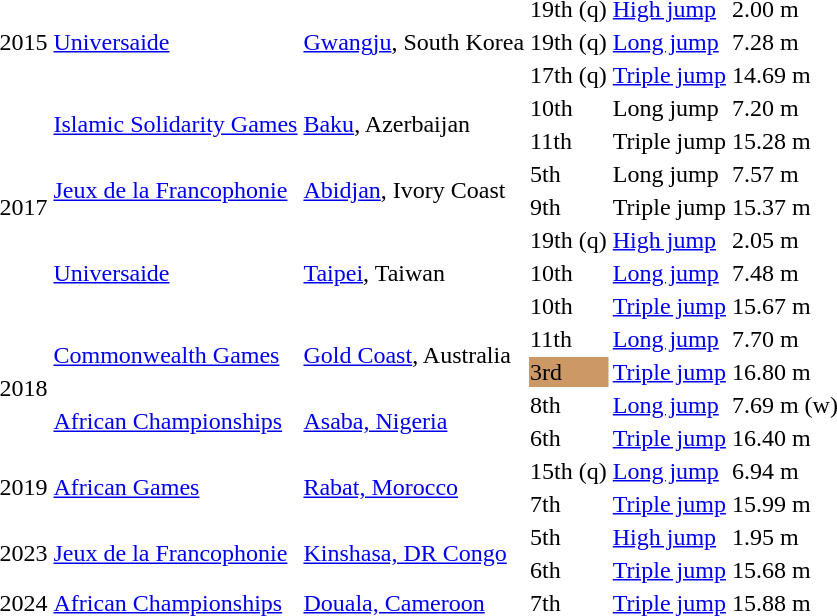<table>
<tr>
<td rowspan=3>2015</td>
<td rowspan=3><a href='#'>Universaide</a></td>
<td rowspan=3><a href='#'>Gwangju</a>, South Korea</td>
<td>19th (q)</td>
<td><a href='#'>High jump</a></td>
<td>2.00 m</td>
</tr>
<tr>
<td>19th (q)</td>
<td><a href='#'>Long jump</a></td>
<td>7.28 m</td>
</tr>
<tr>
<td>17th (q)</td>
<td><a href='#'>Triple jump</a></td>
<td>14.69 m</td>
</tr>
<tr>
<td rowspan=7>2017</td>
<td rowspan=2><a href='#'>Islamic Solidarity Games</a></td>
<td rowspan=2><a href='#'>Baku</a>, Azerbaijan</td>
<td>10th</td>
<td>Long jump</td>
<td>7.20 m</td>
</tr>
<tr>
<td>11th</td>
<td>Triple jump</td>
<td>15.28 m</td>
</tr>
<tr>
<td rowspan=2><a href='#'>Jeux de la Francophonie</a></td>
<td rowspan=2><a href='#'>Abidjan</a>, Ivory Coast</td>
<td>5th</td>
<td>Long jump</td>
<td>7.57 m</td>
</tr>
<tr>
<td>9th</td>
<td>Triple jump</td>
<td>15.37 m</td>
</tr>
<tr>
<td rowspan=3><a href='#'>Universaide</a></td>
<td rowspan=3><a href='#'>Taipei</a>, Taiwan</td>
<td>19th (q)</td>
<td><a href='#'>High jump</a></td>
<td>2.05 m</td>
</tr>
<tr>
<td>10th</td>
<td><a href='#'>Long jump</a></td>
<td>7.48 m</td>
</tr>
<tr>
<td>10th</td>
<td><a href='#'>Triple jump</a></td>
<td>15.67 m</td>
</tr>
<tr>
<td rowspan=4>2018</td>
<td rowspan=2><a href='#'>Commonwealth Games</a></td>
<td rowspan=2><a href='#'>Gold Coast</a>, Australia</td>
<td>11th</td>
<td><a href='#'>Long jump</a></td>
<td>7.70 m</td>
</tr>
<tr>
<td bgcolor=cc9966>3rd</td>
<td><a href='#'>Triple jump</a></td>
<td>16.80 m</td>
</tr>
<tr>
<td rowspan=2><a href='#'>African Championships</a></td>
<td rowspan=2><a href='#'>Asaba, Nigeria</a></td>
<td>8th</td>
<td><a href='#'>Long jump</a></td>
<td>7.69 m (w)</td>
</tr>
<tr>
<td>6th</td>
<td><a href='#'>Triple jump</a></td>
<td>16.40 m</td>
</tr>
<tr>
<td rowspan=2>2019</td>
<td rowspan=2><a href='#'>African Games</a></td>
<td rowspan=2><a href='#'>Rabat, Morocco</a></td>
<td>15th (q)</td>
<td><a href='#'>Long jump</a></td>
<td>6.94 m</td>
</tr>
<tr>
<td>7th</td>
<td><a href='#'>Triple jump</a></td>
<td>15.99 m</td>
</tr>
<tr>
<td rowspan=2>2023</td>
<td rowspan=2><a href='#'>Jeux de la Francophonie</a></td>
<td rowspan=2><a href='#'>Kinshasa, DR Congo</a></td>
<td>5th</td>
<td><a href='#'>High jump</a></td>
<td>1.95 m</td>
</tr>
<tr>
<td>6th</td>
<td><a href='#'>Triple jump</a></td>
<td>15.68 m</td>
</tr>
<tr>
<td>2024</td>
<td><a href='#'>African Championships</a></td>
<td><a href='#'>Douala, Cameroon</a></td>
<td>7th</td>
<td><a href='#'>Triple jump</a></td>
<td>15.88 m</td>
</tr>
</table>
